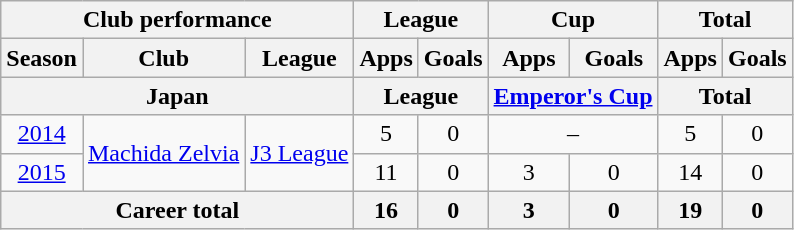<table class="wikitable" style="text-align:center">
<tr>
<th colspan=3>Club performance</th>
<th colspan=2>League</th>
<th colspan=2>Cup</th>
<th colspan=2>Total</th>
</tr>
<tr>
<th>Season</th>
<th>Club</th>
<th>League</th>
<th>Apps</th>
<th>Goals</th>
<th>Apps</th>
<th>Goals</th>
<th>Apps</th>
<th>Goals</th>
</tr>
<tr>
<th colspan=3>Japan</th>
<th colspan=2>League</th>
<th colspan=2><a href='#'>Emperor's Cup</a></th>
<th colspan=2>Total</th>
</tr>
<tr>
<td><a href='#'>2014</a></td>
<td rowspan="2"><a href='#'>Machida Zelvia</a></td>
<td rowspan="2"><a href='#'>J3 League</a></td>
<td>5</td>
<td>0</td>
<td colspan="2">–</td>
<td>5</td>
<td>0</td>
</tr>
<tr>
<td><a href='#'>2015</a></td>
<td>11</td>
<td>0</td>
<td>3</td>
<td>0</td>
<td>14</td>
<td>0</td>
</tr>
<tr>
<th colspan=3>Career total</th>
<th>16</th>
<th>0</th>
<th>3</th>
<th>0</th>
<th>19</th>
<th>0</th>
</tr>
</table>
